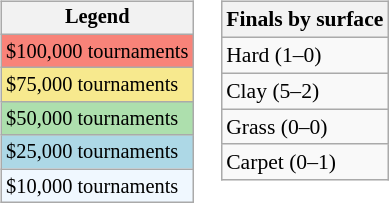<table>
<tr valign=top>
<td><br><table class=wikitable style="font-size:85%">
<tr>
<th>Legend</th>
</tr>
<tr style="background:#f88379;">
<td>$100,000 tournaments</td>
</tr>
<tr style="background:#f7e98e;">
<td>$75,000 tournaments</td>
</tr>
<tr style="background:#addfad;">
<td>$50,000 tournaments</td>
</tr>
<tr style="background:lightblue;">
<td>$25,000 tournaments</td>
</tr>
<tr style="background:#f0f8ff;">
<td>$10,000 tournaments</td>
</tr>
</table>
</td>
<td><br><table class=wikitable style="font-size:90%">
<tr>
<th>Finals by surface</th>
</tr>
<tr>
<td>Hard (1–0)</td>
</tr>
<tr>
<td>Clay (5–2)</td>
</tr>
<tr>
<td>Grass (0–0)</td>
</tr>
<tr>
<td>Carpet (0–1)</td>
</tr>
</table>
</td>
</tr>
</table>
